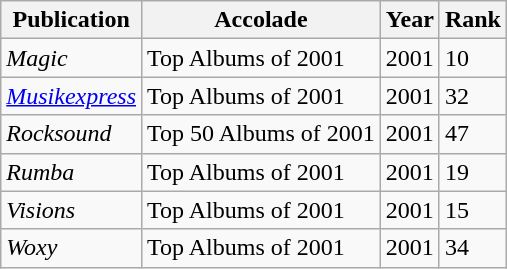<table class="wikitable">
<tr>
<th>Publication</th>
<th>Accolade</th>
<th>Year</th>
<th>Rank</th>
</tr>
<tr>
<td><em>Magic</em></td>
<td>Top Albums of 2001</td>
<td>2001</td>
<td>10</td>
</tr>
<tr>
<td><em><a href='#'>Musikexpress</a></em></td>
<td>Top Albums of 2001</td>
<td>2001</td>
<td>32</td>
</tr>
<tr>
<td><em>Rocksound</em></td>
<td>Top 50 Albums of 2001</td>
<td>2001</td>
<td>47</td>
</tr>
<tr>
<td><em>Rumba</em></td>
<td>Top Albums of 2001</td>
<td>2001</td>
<td>19</td>
</tr>
<tr>
<td><em>Visions</em></td>
<td>Top Albums of 2001</td>
<td>2001</td>
<td>15</td>
</tr>
<tr>
<td><em>Woxy</em></td>
<td>Top Albums of 2001</td>
<td>2001</td>
<td>34</td>
</tr>
</table>
